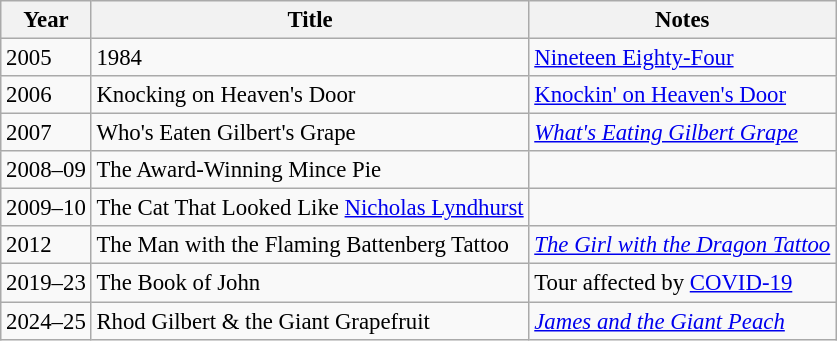<table class="wikitable sortable" style="font-size:95%">
<tr>
<th>Year</th>
<th>Title</th>
<th class="unsortable">Notes</th>
</tr>
<tr>
<td>2005</td>
<td>1984</td>
<td><a href='#'>Nineteen Eighty-Four</a></td>
</tr>
<tr>
<td>2006</td>
<td>Knocking on Heaven's Door</td>
<td><a href='#'>Knockin' on Heaven's Door</a></td>
</tr>
<tr>
<td>2007</td>
<td>Who's Eaten Gilbert's Grape</td>
<td><em><a href='#'>What's Eating Gilbert Grape</a></em></td>
</tr>
<tr>
<td>2008–09</td>
<td>The Award-Winning Mince Pie</td>
<td></td>
</tr>
<tr>
<td>2009–10</td>
<td>The Cat That Looked Like <a href='#'>Nicholas Lyndhurst</a></td>
<td></td>
</tr>
<tr>
<td>2012</td>
<td>The Man with the Flaming Battenberg Tattoo</td>
<td><em><a href='#'>The Girl with the Dragon Tattoo</a></em></td>
</tr>
<tr>
<td>2019–23</td>
<td>The Book of John</td>
<td>Tour affected by <a href='#'>COVID-19</a></td>
</tr>
<tr>
<td>2024–25</td>
<td>Rhod Gilbert & the Giant Grapefruit</td>
<td><em><a href='#'>James and the Giant Peach</a></em></td>
</tr>
</table>
